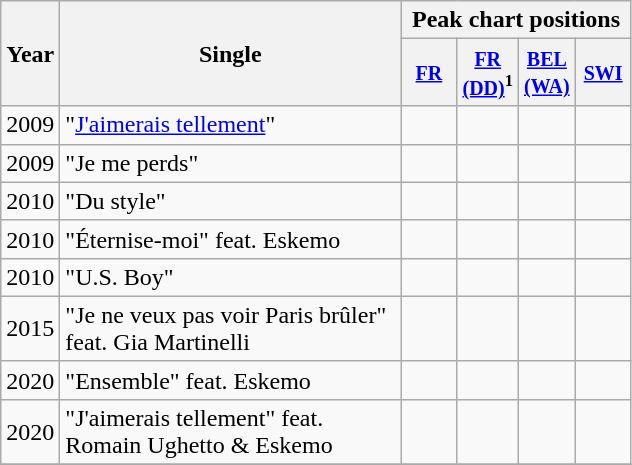<table class="wikitable">
<tr>
<th align="center" rowspan="2">Year</th>
<th align="center" rowspan="2" width="220">Single</th>
<th align="center" colspan="4">Peak chart positions</th>
</tr>
<tr ----->
<th width="30"><small><a href='#'>FR</a></small></th>
<th width="30"><small><a href='#'>FR (DD)</a><sup>1</sup></small></th>
<th width="30"><small><a href='#'>BEL (WA)</a></small></th>
<th width="30"><small><a href='#'>SWI</a></small></th>
</tr>
<tr ----->
<td align="center">2009</td>
<td>"<a href='#'>J'aimerais tellement</a>"</td>
<td></td>
<td></td>
<td></td>
<td></td>
</tr>
<tr ----->
<td align="center">2009</td>
<td>"Je me perds"</td>
<td></td>
<td></td>
<td></td>
<td></td>
</tr>
<tr ----->
<td align="center">2010</td>
<td>"Du style"</td>
<td></td>
<td></td>
<td></td>
<td></td>
</tr>
<tr ----->
<td align="center">2010</td>
<td>"Éternise-moi" feat. Eskemo</td>
<td></td>
<td></td>
<td></td>
<td></td>
</tr>
<tr ----->
<td align="center">2010</td>
<td>"U.S. Boy"</td>
<td></td>
<td></td>
<td></td>
<td></td>
</tr>
<tr>
<td>2015</td>
<td>"Je ne veux pas voir Paris brûler" feat. Gia Martinelli</td>
<td></td>
<td></td>
<td></td>
<td></td>
</tr>
<tr>
<td>2020</td>
<td>"Ensemble" feat. Eskemo</td>
<td></td>
<td></td>
<td></td>
<td></td>
</tr>
<tr>
<td>2020</td>
<td>"J'aimerais tellement" feat. Romain Ughetto & Eskemo</td>
<td></td>
<td></td>
<td></td>
<td></td>
</tr>
<tr ----->
</tr>
</table>
